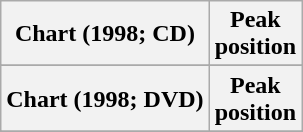<table class="wikitable sortable plainrowheaders" style="text-align:center">
<tr>
<th>Chart (1998; CD)</th>
<th>Peak<br>position</th>
</tr>
<tr>
</tr>
<tr>
<th>Chart (1998; DVD)</th>
<th>Peak<br>position</th>
</tr>
<tr>
</tr>
<tr>
</tr>
</table>
